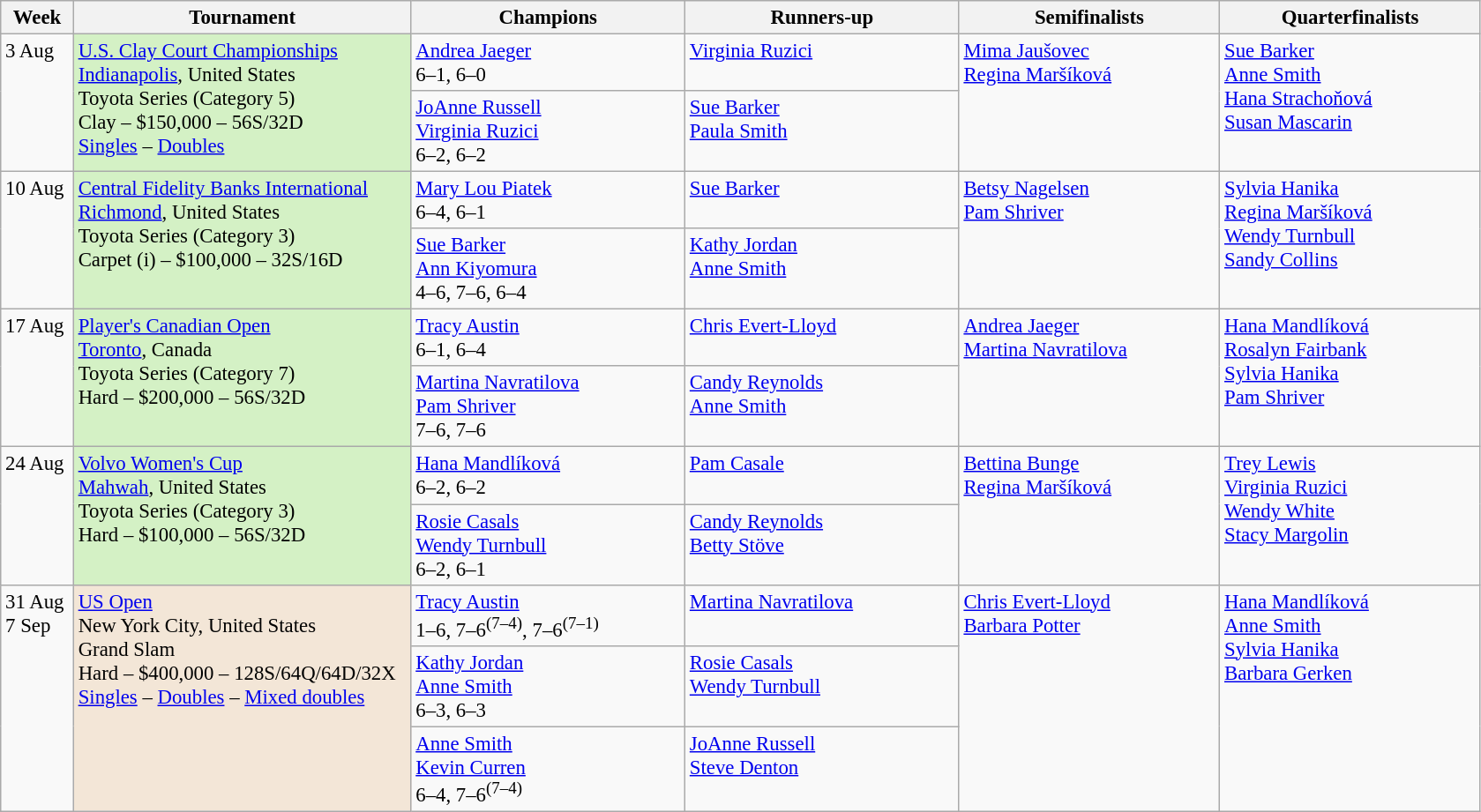<table class=wikitable style=font-size:95%>
<tr>
<th style="width:48px;">Week</th>
<th style="width:248px;">Tournament</th>
<th style="width:200px;">Champions</th>
<th style="width:200px;">Runners-up</th>
<th style="width:190px;">Semifinalists</th>
<th style="width:190px;">Quarterfinalists</th>
</tr>
<tr valign="top">
<td rowspan=2>3 Aug</td>
<td rowspan=2 bgcolor=#D4F1C5><a href='#'>U.S. Clay Court Championships</a><br> <a href='#'>Indianapolis</a>, United States<br>Toyota Series (Category 5)<br>Clay – $150,000 – 56S/32D <br><a href='#'>Singles</a> – <a href='#'>Doubles</a></td>
<td> <a href='#'>Andrea Jaeger</a><br>6–1, 6–0</td>
<td> <a href='#'>Virginia Ruzici</a></td>
<td rowspan=2> <a href='#'>Mima Jaušovec</a><br> <a href='#'>Regina Maršíková</a></td>
<td rowspan=2> <a href='#'>Sue Barker</a><br> <a href='#'>Anne Smith</a><br>  <a href='#'>Hana Strachoňová</a><br> <a href='#'>Susan Mascarin</a><br></td>
</tr>
<tr valign="top">
<td> <a href='#'>JoAnne Russell</a><br> <a href='#'>Virginia Ruzici</a><br> 6–2, 6–2</td>
<td> <a href='#'>Sue Barker</a><br> <a href='#'>Paula Smith</a></td>
</tr>
<tr valign=top>
<td rowspan=2>10 Aug</td>
<td rowspan=2 bgcolor=#D4F1C5><a href='#'>Central Fidelity Banks International</a><br> <a href='#'>Richmond</a>, United States <br>Toyota Series (Category 3) <br>Carpet (i) – $100,000 – 32S/16D</td>
<td> <a href='#'>Mary Lou Piatek</a><br> 6–4, 6–1</td>
<td> <a href='#'>Sue Barker</a></td>
<td rowspan=2> <a href='#'>Betsy Nagelsen</a> <br> <a href='#'>Pam Shriver</a></td>
<td rowspan=2>  <a href='#'>Sylvia Hanika</a><br> <a href='#'>Regina Maršíková</a> <br>  <a href='#'>Wendy Turnbull</a> <br> <a href='#'>Sandy Collins</a></td>
</tr>
<tr valign="top">
<td> <a href='#'>Sue Barker</a><br> <a href='#'>Ann Kiyomura</a> <br>4–6, 7–6, 6–4</td>
<td> <a href='#'>Kathy Jordan</a> <br> <a href='#'>Anne Smith</a></td>
</tr>
<tr valign="top">
<td rowspan=2>17 Aug</td>
<td rowspan=2 bgcolor=#D4F1C5><a href='#'>Player's Canadian Open</a><br> <a href='#'>Toronto</a>, Canada<br>Toyota Series  (Category 7)<br>Hard – $200,000 – 56S/32D</td>
<td> <a href='#'>Tracy Austin</a><br>6–1, 6–4</td>
<td> <a href='#'>Chris Evert-Lloyd</a></td>
<td rowspan=2> <a href='#'>Andrea Jaeger</a><br> <a href='#'>Martina Navratilova</a></td>
<td rowspan=2> <a href='#'>Hana Mandlíková</a><br> <a href='#'>Rosalyn Fairbank</a><br>   <a href='#'>Sylvia Hanika</a><br> <a href='#'>Pam Shriver</a></td>
</tr>
<tr valign="top">
<td> <a href='#'>Martina Navratilova</a><br> <a href='#'>Pam Shriver</a><br> 7–6, 7–6</td>
<td> <a href='#'>Candy Reynolds</a><br> <a href='#'>Anne Smith</a></td>
</tr>
<tr valign=top>
<td rowspan=2>24 Aug</td>
<td rowspan=2 bgcolor=#D4F1C5><a href='#'>Volvo Women's Cup</a><br> <a href='#'>Mahwah</a>, United States<br>Toyota Series (Category 3)<br>Hard – $100,000 – 56S/32D</td>
<td> <a href='#'>Hana Mandlíková</a><br>6–2, 6–2</td>
<td> <a href='#'>Pam Casale</a></td>
<td rowspan=2> <a href='#'>Bettina Bunge</a><br> <a href='#'>Regina Maršíková</a></td>
<td rowspan=2> <a href='#'>Trey Lewis</a><br> <a href='#'>Virginia Ruzici</a><br>  <a href='#'>Wendy White</a> <br> <a href='#'>Stacy Margolin</a></td>
</tr>
<tr valign="top">
<td> <a href='#'>Rosie Casals</a><br> <a href='#'>Wendy Turnbull</a><br> 6–2, 6–1</td>
<td> <a href='#'>Candy Reynolds</a><br> <a href='#'>Betty Stöve</a></td>
</tr>
<tr valign=top>
<td rowspan=3>31 Aug<br>7 Sep</td>
<td rowspan=3 style="background:#F3E6D7;"><a href='#'>US Open</a><br> New York City, United States<br>Grand Slam <br>Hard – $400,000 – 128S/64Q/64D/32X <br><a href='#'>Singles</a> – <a href='#'>Doubles</a> – <a href='#'>Mixed doubles</a></td>
<td> <a href='#'>Tracy Austin</a> <br>1–6, 7–6<sup>(7–4)</sup>, 7–6<sup>(7–1)</sup></td>
<td> <a href='#'>Martina Navratilova</a></td>
<td rowspan=3> <a href='#'>Chris Evert-Lloyd</a> <br> <a href='#'>Barbara Potter</a> <br></td>
<td rowspan=3> <a href='#'>Hana Mandlíková</a> <br> <a href='#'>Anne Smith</a><br>  <a href='#'>Sylvia Hanika</a><br> <a href='#'>Barbara Gerken</a></td>
</tr>
<tr valign="top">
<td> <a href='#'>Kathy Jordan</a> <br> <a href='#'>Anne Smith</a> <br> 6–3, 6–3</td>
<td> <a href='#'>Rosie Casals</a><br> <a href='#'>Wendy Turnbull</a></td>
</tr>
<tr valign="top">
<td> <a href='#'>Anne Smith</a><br> <a href='#'>Kevin Curren</a> <br>6–4, 7–6<sup>(7–4)</sup></td>
<td> <a href='#'>JoAnne Russell</a><br>  <a href='#'>Steve Denton</a></td>
</tr>
</table>
